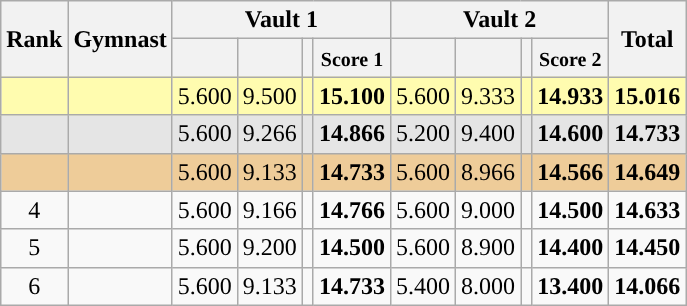<table class="wikitable sortable" style="text-align:center">
<tr>
<th rowspan=2>Rank</th>
<th rowspan=2>Gymnast</th>
<th colspan=4>Vault 1</th>
<th colspan=4>Vault 2</th>
<th rowspan=2>Total</th>
</tr>
<tr>
<th><small></small></th>
<th><small></small></th>
<th><small></small></th>
<th><small>Score 1</small></th>
<th><small></small></th>
<th><small></small></th>
<th><small></small></th>
<th><small>Score 2</small></th>
</tr>
<tr style="background:#fffcaf;">
<td></td>
<td align=left></td>
<td>5.600</td>
<td>9.500</td>
<td></td>
<td><strong>15.100</strong></td>
<td>5.600</td>
<td>9.333</td>
<td></td>
<td><strong>14.933</strong></td>
<td><strong>15.016</strong></td>
</tr>
<tr style="background:#e5e5e5;">
<td></td>
<td align=left></td>
<td>5.600</td>
<td>9.266</td>
<td></td>
<td><strong>14.866</strong></td>
<td>5.200</td>
<td>9.400</td>
<td></td>
<td><strong>14.600</strong></td>
<td><strong>14.733</strong></td>
</tr>
<tr style="background:#ec9;">
<td></td>
<td align=left></td>
<td>5.600</td>
<td>9.133</td>
<td></td>
<td><strong>14.733</strong></td>
<td>5.600</td>
<td>8.966</td>
<td></td>
<td><strong>14.566</strong></td>
<td><strong>14.649</strong></td>
</tr>
<tr>
<td>4</td>
<td align=left></td>
<td>5.600</td>
<td>9.166</td>
<td></td>
<td><strong>14.766</strong></td>
<td>5.600</td>
<td>9.000</td>
<td></td>
<td><strong>14.500</strong></td>
<td><strong>14.633</strong></td>
</tr>
<tr>
<td>5</td>
<td align=left></td>
<td>5.600</td>
<td>9.200</td>
<td></td>
<td><strong>14.500</strong></td>
<td>5.600</td>
<td>8.900</td>
<td></td>
<td><strong>14.400</strong></td>
<td><strong>14.450</strong></td>
</tr>
<tr>
<td>6</td>
<td align=left></td>
<td>5.600</td>
<td>9.133</td>
<td></td>
<td><strong>14.733</strong></td>
<td>5.400</td>
<td>8.000</td>
<td></td>
<td><strong>13.400</strong></td>
<td><strong>14.066</strong></td>
</tr>
</table>
